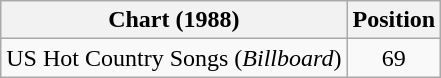<table class="wikitable">
<tr>
<th>Chart (1988)</th>
<th>Position</th>
</tr>
<tr>
<td>US Hot Country Songs (<em>Billboard</em>)</td>
<td align="center">69</td>
</tr>
</table>
